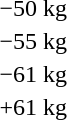<table>
<tr>
<td rowspan=2>−50 kg</td>
<td rowspan=2></td>
<td rowspan=2></td>
<td></td>
</tr>
<tr>
<td></td>
</tr>
<tr>
<td rowspan=2>−55 kg</td>
<td rowspan=2></td>
<td rowspan=2></td>
<td></td>
</tr>
<tr>
<td></td>
</tr>
<tr>
<td rowspan=2>−61 kg</td>
<td rowspan=2></td>
<td rowspan=2></td>
<td></td>
</tr>
<tr>
<td></td>
</tr>
<tr>
<td rowspan=2>+61 kg</td>
<td rowspan=2></td>
<td rowspan=2></td>
<td></td>
</tr>
<tr>
<td></td>
</tr>
</table>
